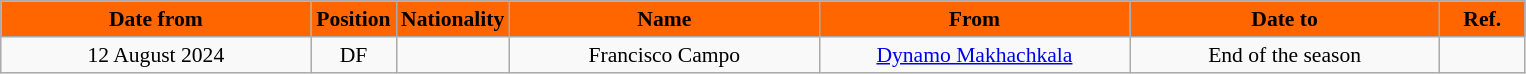<table class="wikitable" style="text-align:center; font-size:90%; ">
<tr>
<th style="background:#FF6600; color:black; width:200px;">Date from</th>
<th style="background:#FF6600; color:black; width:50px;">Position</th>
<th style="background:#FF6600; color:black; width:50px;">Nationality</th>
<th style="background:#FF6600; color:black; width:200px;">Name</th>
<th style="background:#FF6600; color:black; width:200px;">From</th>
<th style="background:#FF6600; color:black; width:200px;">Date to</th>
<th style="background:#FF6600; color:black; width:50px;">Ref.</th>
</tr>
<tr>
<td>12 August 2024</td>
<td>DF</td>
<td></td>
<td>Francisco Campo</td>
<td><a href='#'>Dynamo Makhachkala</a></td>
<td>End of the season</td>
<td></td>
</tr>
</table>
